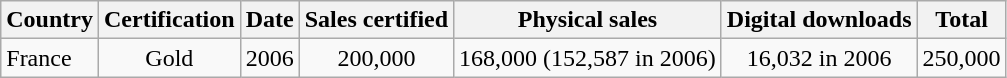<table class="wikitable">
<tr>
<th>Country</th>
<th>Certification</th>
<th>Date</th>
<th>Sales certified</th>
<th>Physical sales</th>
<th>Digital downloads</th>
<th>Total</th>
</tr>
<tr>
<td>France</td>
<td align="center">Gold</td>
<td align="center">2006</td>
<td align="center">200,000</td>
<td align="center">168,000 (152,587 in 2006)</td>
<td align="center">16,032 in 2006</td>
<td align="center">250,000</td>
</tr>
</table>
